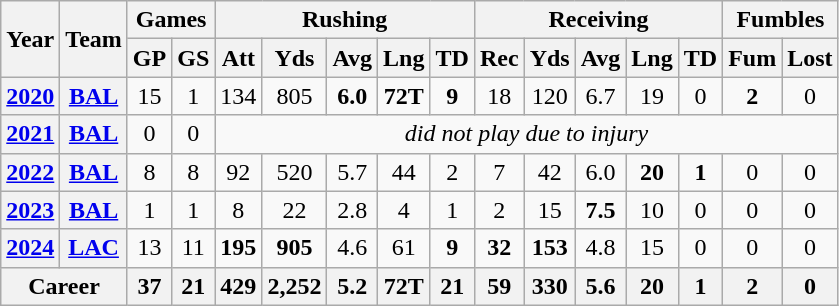<table class="wikitable" style="text-align:center;">
<tr>
<th rowspan="2">Year</th>
<th rowspan="2">Team</th>
<th colspan="2">Games</th>
<th colspan="5">Rushing</th>
<th colspan="5">Receiving</th>
<th colspan="2">Fumbles</th>
</tr>
<tr>
<th>GP</th>
<th>GS</th>
<th>Att</th>
<th>Yds</th>
<th>Avg</th>
<th>Lng</th>
<th>TD</th>
<th>Rec</th>
<th>Yds</th>
<th>Avg</th>
<th>Lng</th>
<th>TD</th>
<th>Fum</th>
<th>Lost</th>
</tr>
<tr>
<th><a href='#'>2020</a></th>
<th><a href='#'>BAL</a></th>
<td>15</td>
<td>1</td>
<td>134</td>
<td>805</td>
<td><strong>6.0</strong></td>
<td><strong>72T</strong></td>
<td><strong>9</strong></td>
<td>18</td>
<td>120</td>
<td>6.7</td>
<td>19</td>
<td>0</td>
<td><strong>2</strong></td>
<td>0</td>
</tr>
<tr>
<th><a href='#'>2021</a></th>
<th><a href='#'>BAL</a></th>
<td>0</td>
<td>0</td>
<td colspan="12"><em>did not play due to injury</em></td>
</tr>
<tr>
<th><a href='#'>2022</a></th>
<th><a href='#'>BAL</a></th>
<td>8</td>
<td>8</td>
<td>92</td>
<td>520</td>
<td>5.7</td>
<td>44</td>
<td>2</td>
<td>7</td>
<td>42</td>
<td>6.0</td>
<td><strong>20</strong></td>
<td><strong>1</strong></td>
<td>0</td>
<td>0</td>
</tr>
<tr>
<th><a href='#'>2023</a></th>
<th><a href='#'>BAL</a></th>
<td>1</td>
<td>1</td>
<td>8</td>
<td>22</td>
<td>2.8</td>
<td>4</td>
<td>1</td>
<td>2</td>
<td>15</td>
<td><strong>7.5</strong></td>
<td>10</td>
<td>0</td>
<td>0</td>
<td>0</td>
</tr>
<tr>
<th><a href='#'>2024</a></th>
<th><a href='#'>LAC</a></th>
<td>13</td>
<td>11</td>
<td><strong>195</strong></td>
<td><strong>905</strong></td>
<td>4.6</td>
<td>61</td>
<td><strong>9</strong></td>
<td><strong>32</strong></td>
<td><strong>153</strong></td>
<td>4.8</td>
<td>15</td>
<td>0</td>
<td>0</td>
<td>0</td>
</tr>
<tr>
<th colspan="2">Career</th>
<th>37</th>
<th>21</th>
<th>429</th>
<th>2,252</th>
<th>5.2</th>
<th>72T</th>
<th>21</th>
<th>59</th>
<th>330</th>
<th>5.6</th>
<th>20</th>
<th>1</th>
<th>2</th>
<th>0</th>
</tr>
</table>
